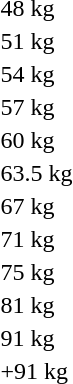<table>
<tr>
<td rowspan=2>48 kg</td>
<td rowspan=2></td>
<td rowspan=2></td>
<td></td>
</tr>
<tr>
<td></td>
</tr>
<tr>
<td rowspan=2>51 kg</td>
<td rowspan=2></td>
<td rowspan=2></td>
<td></td>
</tr>
<tr>
<td></td>
</tr>
<tr>
<td rowspan=2>54 kg</td>
<td rowspan=2></td>
<td rowspan=2></td>
<td></td>
</tr>
<tr>
<td></td>
</tr>
<tr>
<td rowspan=2>57 kg</td>
<td rowspan=2></td>
<td rowspan=2></td>
<td></td>
</tr>
<tr>
<td></td>
</tr>
<tr>
<td rowspan=2>60 kg</td>
<td rowspan=2></td>
<td rowspan=2></td>
<td></td>
</tr>
<tr>
<td></td>
</tr>
<tr>
<td rowspan=2>63.5 kg</td>
<td rowspan=2></td>
<td rowspan=2></td>
<td></td>
</tr>
<tr>
<td></td>
</tr>
<tr>
<td rowspan=2>67 kg</td>
<td rowspan=2></td>
<td rowspan=2></td>
<td></td>
</tr>
<tr>
<td></td>
</tr>
<tr>
<td rowspan=2>71 kg</td>
<td rowspan=2></td>
<td rowspan=2></td>
<td></td>
</tr>
<tr>
<td></td>
</tr>
<tr>
<td rowspan=2>75 kg</td>
<td rowspan=2></td>
<td rowspan=2></td>
<td></td>
</tr>
<tr>
<td></td>
</tr>
<tr>
<td rowspan=2>81 kg</td>
<td rowspan=2></td>
<td rowspan=2></td>
<td></td>
</tr>
<tr>
<td></td>
</tr>
<tr>
<td rowspan=2>91 kg</td>
<td rowspan=2></td>
<td rowspan=2></td>
<td></td>
</tr>
<tr>
<td></td>
</tr>
<tr>
<td rowspan=2>+91 kg</td>
<td rowspan=2></td>
<td rowspan=2></td>
<td></td>
</tr>
<tr>
<td></td>
</tr>
</table>
